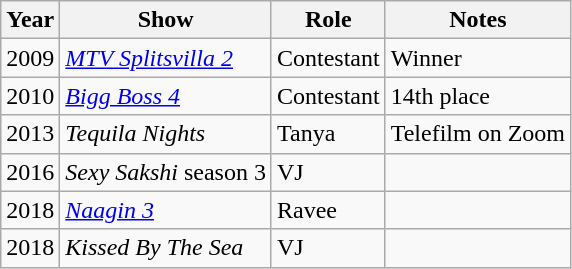<table class="wikitable sortable">
<tr>
<th>Year</th>
<th>Show</th>
<th>Role</th>
<th>Notes</th>
</tr>
<tr>
<td>2009</td>
<td><em><a href='#'>MTV Splitsvilla 2</a></em></td>
<td>Contestant</td>
<td>Winner</td>
</tr>
<tr>
<td>2010</td>
<td><em><a href='#'>Bigg Boss 4</a></em></td>
<td>Contestant</td>
<td>14th place</td>
</tr>
<tr>
<td>2013</td>
<td><em>Tequila Nights</em></td>
<td>Tanya</td>
<td>Telefilm on Zoom</td>
</tr>
<tr>
<td>2016</td>
<td><em>Sexy Sakshi</em> season 3</td>
<td>VJ</td>
<td></td>
</tr>
<tr>
<td>2018</td>
<td><em><a href='#'>Naagin 3</a></em></td>
<td>Ravee</td>
<td></td>
</tr>
<tr>
<td>2018</td>
<td><em>Kissed By The Sea</em></td>
<td>VJ</td>
<td></td>
</tr>
</table>
